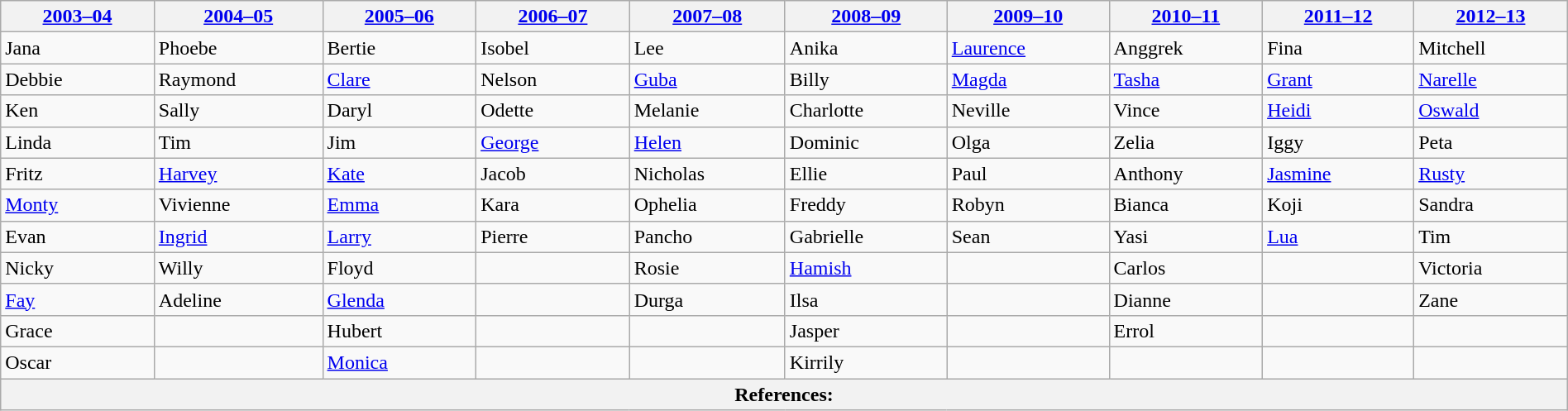<table class="wikitable" width="100%">
<tr>
<th><a href='#'>2003–04</a></th>
<th><a href='#'>2004–05</a></th>
<th><a href='#'>2005–06</a></th>
<th><a href='#'>2006–07</a></th>
<th><a href='#'>2007–08</a></th>
<th><a href='#'>2008–09</a></th>
<th><a href='#'>2009–10</a></th>
<th><a href='#'>2010–11</a></th>
<th><a href='#'>2011–12</a></th>
<th><a href='#'>2012–13</a></th>
</tr>
<tr>
<td>Jana</td>
<td>Phoebe</td>
<td>Bertie</td>
<td>Isobel</td>
<td>Lee</td>
<td>Anika</td>
<td><a href='#'>Laurence</a></td>
<td>Anggrek</td>
<td>Fina</td>
<td>Mitchell</td>
</tr>
<tr>
<td>Debbie</td>
<td>Raymond</td>
<td><a href='#'>Clare</a></td>
<td>Nelson</td>
<td><a href='#'>Guba</a></td>
<td>Billy</td>
<td><a href='#'>Magda</a></td>
<td><a href='#'>Tasha</a></td>
<td><a href='#'>Grant</a></td>
<td><a href='#'>Narelle</a></td>
</tr>
<tr>
<td>Ken</td>
<td>Sally</td>
<td>Daryl</td>
<td>Odette</td>
<td>Melanie</td>
<td>Charlotte</td>
<td>Neville</td>
<td>Vince</td>
<td><a href='#'>Heidi</a></td>
<td><a href='#'>Oswald</a></td>
</tr>
<tr>
<td>Linda</td>
<td>Tim</td>
<td>Jim</td>
<td><a href='#'>George</a></td>
<td><a href='#'>Helen</a></td>
<td>Dominic</td>
<td>Olga</td>
<td>Zelia</td>
<td>Iggy</td>
<td>Peta</td>
</tr>
<tr>
<td>Fritz</td>
<td><a href='#'>Harvey</a></td>
<td><a href='#'>Kate</a></td>
<td>Jacob</td>
<td>Nicholas</td>
<td>Ellie</td>
<td>Paul</td>
<td>Anthony</td>
<td><a href='#'>Jasmine</a></td>
<td><a href='#'>Rusty</a></td>
</tr>
<tr>
<td><a href='#'>Monty</a></td>
<td>Vivienne</td>
<td><a href='#'>Emma</a></td>
<td>Kara</td>
<td>Ophelia</td>
<td>Freddy</td>
<td>Robyn</td>
<td>Bianca</td>
<td>Koji</td>
<td>Sandra</td>
</tr>
<tr>
<td>Evan</td>
<td><a href='#'>Ingrid</a></td>
<td><a href='#'>Larry</a></td>
<td>Pierre</td>
<td>Pancho</td>
<td>Gabrielle</td>
<td>Sean</td>
<td>Yasi</td>
<td><a href='#'>Lua</a></td>
<td>Tim</td>
</tr>
<tr>
<td>Nicky</td>
<td>Willy</td>
<td>Floyd</td>
<td></td>
<td>Rosie</td>
<td><a href='#'>Hamish</a></td>
<td></td>
<td>Carlos</td>
<td></td>
<td>Victoria</td>
</tr>
<tr>
<td><a href='#'>Fay</a></td>
<td>Adeline</td>
<td><a href='#'>Glenda</a></td>
<td></td>
<td>Durga</td>
<td>Ilsa</td>
<td></td>
<td>Dianne</td>
<td></td>
<td>Zane</td>
</tr>
<tr>
<td>Grace</td>
<td></td>
<td>Hubert</td>
<td></td>
<td></td>
<td>Jasper</td>
<td></td>
<td>Errol</td>
<td></td>
<td></td>
</tr>
<tr>
<td>Oscar</td>
<td></td>
<td><a href='#'>Monica</a></td>
<td></td>
<td></td>
<td>Kirrily</td>
<td></td>
<td></td>
<td></td>
<td></td>
</tr>
<tr>
<th colspan=19>References:</th>
</tr>
</table>
